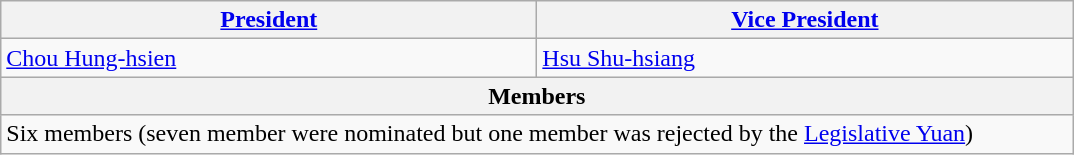<table class=wikitable>
<tr>
<th width=350><a href='#'>President</a></th>
<th width="350"><a href='#'>Vice President</a></th>
</tr>
<tr>
<td><a href='#'>Chou Hung-hsien</a></td>
<td><a href='#'>Hsu Shu-hsiang</a></td>
</tr>
<tr>
<th colspan=2>Members</th>
</tr>
<tr>
<td colspan=2>Six members (seven member were nominated but one member was rejected by the <a href='#'>Legislative Yuan</a>)</td>
</tr>
</table>
